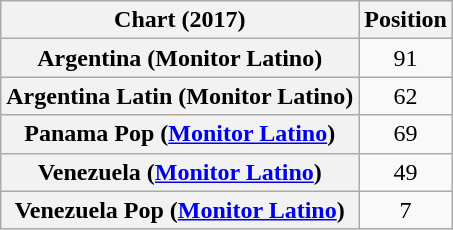<table class="wikitable plainrowheaders sortable" style="text-align:center">
<tr>
<th scope="col">Chart (2017)</th>
<th scope="col">Position</th>
</tr>
<tr>
<th scope="row">Argentina (Monitor Latino)</th>
<td>91</td>
</tr>
<tr>
<th scope="row">Argentina Latin (Monitor Latino)</th>
<td>62</td>
</tr>
<tr>
<th scope="row">Panama Pop (<a href='#'>Monitor Latino</a>)</th>
<td>69</td>
</tr>
<tr>
<th scope="row">Venezuela (<a href='#'>Monitor Latino</a>)</th>
<td>49</td>
</tr>
<tr>
<th scope="row">Venezuela Pop (<a href='#'>Monitor Latino</a>)</th>
<td>7</td>
</tr>
</table>
